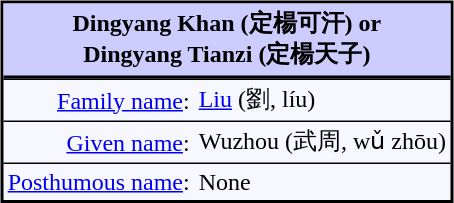<table cellpadding=3px cellspacing=0px bgcolor=#f7f8ff style="float:right; border:2px solid; margin:5px;">
<tr>
<th align=center style="background:#ccf; border-bottom:2px solid" colspan=2><strong>Dingyang Khan</strong> (定楊可汗) or<br><strong>Dingyang Tianzi</strong> (定楊天子)</th>
</tr>
<tr>
<td align=right style="border-top:1px solid"><a href='#'>Family name</a>:</td>
<td style="border-top:1px solid"><a href='#'>Liu</a> (劉, líu)</td>
</tr>
<tr>
<td align=right style="border-top:1px solid"><a href='#'>Given name</a>:</td>
<td style="border-top:1px solid">Wuzhou (武周, wǔ zhōu)</td>
</tr>
<tr>
<td align=right style="border-top:1px solid"><a href='#'>Posthumous name</a>:</td>
<td style="border-top:1px solid">None</td>
</tr>
</table>
